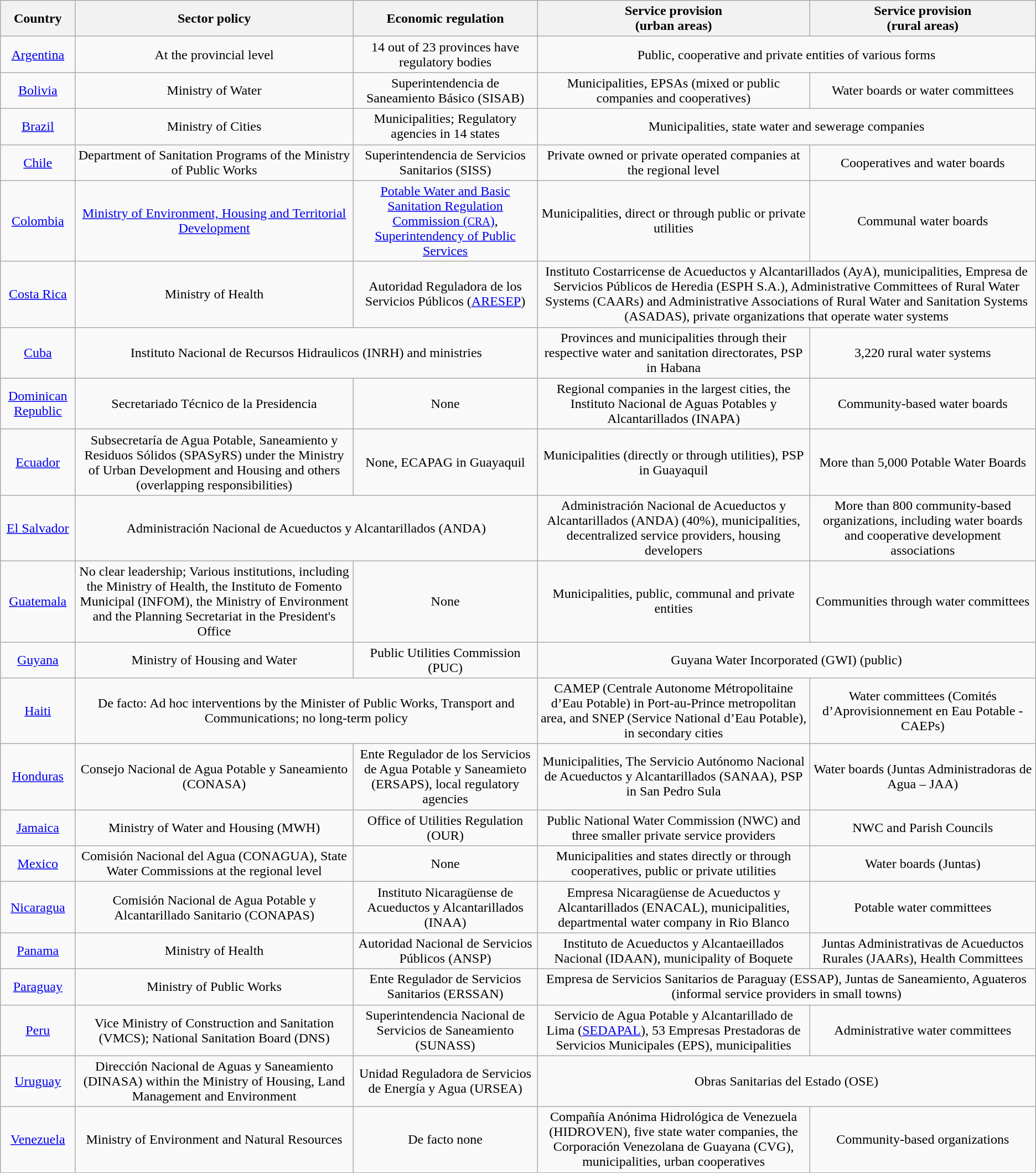<table class="wikitable" style="text-align:center;">
<tr>
<th>Country</th>
<th>Sector policy</th>
<th>Economic regulation</th>
<th>Service provision<br>(urban areas)</th>
<th>Service provision<br>(rural areas)</th>
</tr>
<tr>
<td><a href='#'>Argentina</a></td>
<td>At the provincial level</td>
<td>14 out of 23 provinces have regulatory bodies</td>
<td colspan="2">Public, cooperative and private entities of various forms</td>
</tr>
<tr>
<td><a href='#'>Bolivia</a></td>
<td>Ministry of Water</td>
<td>Superintendencia de Saneamiento Básico (SISAB)</td>
<td>Municipalities, EPSAs (mixed or public companies and cooperatives)</td>
<td>Water boards or water committees</td>
</tr>
<tr>
<td><a href='#'>Brazil</a></td>
<td>Ministry of Cities</td>
<td>Municipalities; Regulatory agencies in 14 states</td>
<td colspan="2">Municipalities, state water and sewerage companies</td>
</tr>
<tr>
<td><a href='#'>Chile</a></td>
<td>Department of Sanitation Programs of the Ministry of Public Works</td>
<td>Superintendencia de Servicios Sanitarios (SISS)</td>
<td>Private owned or private operated companies at the regional level</td>
<td>Cooperatives and water boards</td>
</tr>
<tr>
<td><a href='#'>Colombia</a></td>
<td><a href='#'>Ministry of Environment, Housing and Territorial Development</a></td>
<td><a href='#'>Potable Water and Basic Sanitation Regulation Commission (<small>CRA</small>)</a>, <a href='#'>Superintendency of Public Services</a></td>
<td>Municipalities, direct or through public or private utilities</td>
<td>Communal water boards</td>
</tr>
<tr>
<td><a href='#'>Costa Rica</a></td>
<td>Ministry of Health</td>
<td>Autoridad Reguladora de los Servicios Públicos (<a href='#'>ARESEP</a>)</td>
<td colspan="2">Instituto Costarricense de Acueductos y Alcantarillados (AyA), municipalities, Empresa de Servicios Públicos de Heredia (ESPH S.A.), Administrative Committees of Rural Water Systems (CAARs) and Administrative Associations of Rural Water and Sanitation Systems (ASADAS), private organizations that operate water systems</td>
</tr>
<tr>
<td><a href='#'>Cuba</a></td>
<td colspan="2">Instituto Nacional de Recursos Hidraulicos (INRH) and ministries</td>
<td>Provinces and municipalities through their respective water and sanitation directorates, PSP in Habana</td>
<td>3,220 rural water systems</td>
</tr>
<tr>
<td><a href='#'>Dominican Republic</a></td>
<td>Secretariado Técnico de la Presidencia</td>
<td>None</td>
<td>Regional companies in the largest cities, the Instituto Nacional de Aguas Potables y Alcantarillados (INAPA)</td>
<td>Community-based water boards</td>
</tr>
<tr>
<td><a href='#'>Ecuador</a></td>
<td>Subsecretaría de Agua Potable, Saneamiento y Residuos Sólidos (SPASyRS) under the Ministry of Urban Development and Housing and others (overlapping responsibilities)</td>
<td>None, ECAPAG in Guayaquil</td>
<td>Municipalities (directly or through utilities), PSP in Guayaquil</td>
<td>More than 5,000 Potable Water Boards</td>
</tr>
<tr>
<td><a href='#'>El Salvador</a></td>
<td colspan="2">Administración Nacional de Acueductos y Alcantarillados (ANDA)</td>
<td>Administración Nacional de Acueductos y Alcantarillados (ANDA) (40%), municipalities, decentralized service providers, housing developers</td>
<td>More than 800 community-based organizations, including water boards and cooperative development associations</td>
</tr>
<tr>
<td><a href='#'>Guatemala</a></td>
<td>No clear leadership; Various institutions, including the Ministry of Health, the Instituto de Fomento Municipal (INFOM), the Ministry of Environment and the Planning Secretariat in the President's Office</td>
<td>None</td>
<td>Municipalities, public, communal and private entities</td>
<td>Communities through water committees</td>
</tr>
<tr>
<td><a href='#'>Guyana</a></td>
<td>Ministry of Housing and Water</td>
<td>Public Utilities Commission (PUC)</td>
<td colspan="2">Guyana Water Incorporated (GWI) (public)</td>
</tr>
<tr>
<td><a href='#'>Haiti</a></td>
<td colspan="2">De facto: Ad hoc interventions by the Minister of Public Works, Transport and Communications; no long-term policy</td>
<td>CAMEP (Centrale Autonome Métropolitaine d’Eau Potable) in Port-au-Prince metropolitan area, and SNEP (Service National d’Eau Potable), in secondary cities</td>
<td>Water committees (Comités d’Aprovisionnement en Eau Potable - CAEPs)</td>
</tr>
<tr>
<td><a href='#'>Honduras</a></td>
<td>Consejo Nacional de Agua Potable y Saneamiento (CONASA)</td>
<td>Ente Regulador de los Servicios de Agua Potable y Saneamieto (ERSAPS), local regulatory agencies</td>
<td>Municipalities, The Servicio Autónomo Nacional de Acueductos y Alcantarillados (SANAA), PSP in San Pedro Sula</td>
<td>Water boards (Juntas Administradoras de Agua – JAA)</td>
</tr>
<tr>
<td><a href='#'>Jamaica</a></td>
<td>Ministry of Water and Housing (MWH)</td>
<td>Office of Utilities Regulation (OUR)</td>
<td>Public National Water Commission (NWC) and three smaller private service providers</td>
<td>NWC and Parish Councils</td>
</tr>
<tr>
<td><a href='#'>Mexico</a></td>
<td>Comisión Nacional del Agua (CONAGUA), State Water Commissions at the regional level</td>
<td>None</td>
<td>Municipalities and states directly or through cooperatives, public or private utilities</td>
<td>Water boards (Juntas)</td>
</tr>
<tr>
<td><a href='#'>Nicaragua</a></td>
<td>Comisión Nacional de Agua Potable y Alcantarillado Sanitario (CONAPAS)</td>
<td>Instituto Nicaragüense de Acueductos y Alcantarillados (INAA)</td>
<td>Empresa Nicaragüense de Acueductos y Alcantarillados (ENACAL), municipalities, departmental water company in Rio Blanco</td>
<td>Potable water committees</td>
</tr>
<tr>
<td><a href='#'>Panama</a></td>
<td>Ministry of Health</td>
<td>Autoridad Nacional de Servicios Públicos (ANSP)</td>
<td>Instituto de Acueductos y Alcantaeillados Nacional (IDAAN), municipality of Boquete</td>
<td>Juntas Administrativas de Acueductos Rurales (JAARs), Health Committees</td>
</tr>
<tr>
<td><a href='#'>Paraguay</a></td>
<td>Ministry of Public Works</td>
<td>Ente Regulador de Servicios Sanitarios (ERSSAN)</td>
<td colspan="2">Empresa de Servicios Sanitarios de Paraguay (ESSAP), Juntas de Saneamiento, Aguateros (informal service providers in small towns)</td>
</tr>
<tr>
<td><a href='#'>Peru</a></td>
<td>Vice Ministry of Construction and Sanitation (VMCS); National Sanitation Board (DNS)</td>
<td>Superintendencia Nacional de Servicios de Saneamiento (SUNASS)</td>
<td>Servicio de Agua Potable y Alcantarillado de Lima (<a href='#'>SEDAPAL</a>), 53 Empresas Prestadoras de Servicios Municipales (EPS), municipalities</td>
<td>Administrative water committees</td>
</tr>
<tr>
<td><a href='#'>Uruguay</a></td>
<td>Dirección Nacional de Aguas y Saneamiento (DINASA) within the Ministry of Housing, Land Management and Environment</td>
<td>Unidad Reguladora de Servicios de Energía y Agua (URSEA)</td>
<td colspan="2">Obras Sanitarias del Estado (OSE)</td>
</tr>
<tr>
<td><a href='#'>Venezuela</a></td>
<td>Ministry of Environment and Natural Resources</td>
<td>De facto none</td>
<td>Compañía Anónima Hidrológica de Venezuela (HIDROVEN), five state water companies, the Corporación Venezolana de Guayana (CVG), municipalities, urban cooperatives</td>
<td>Community-based organizations</td>
</tr>
</table>
